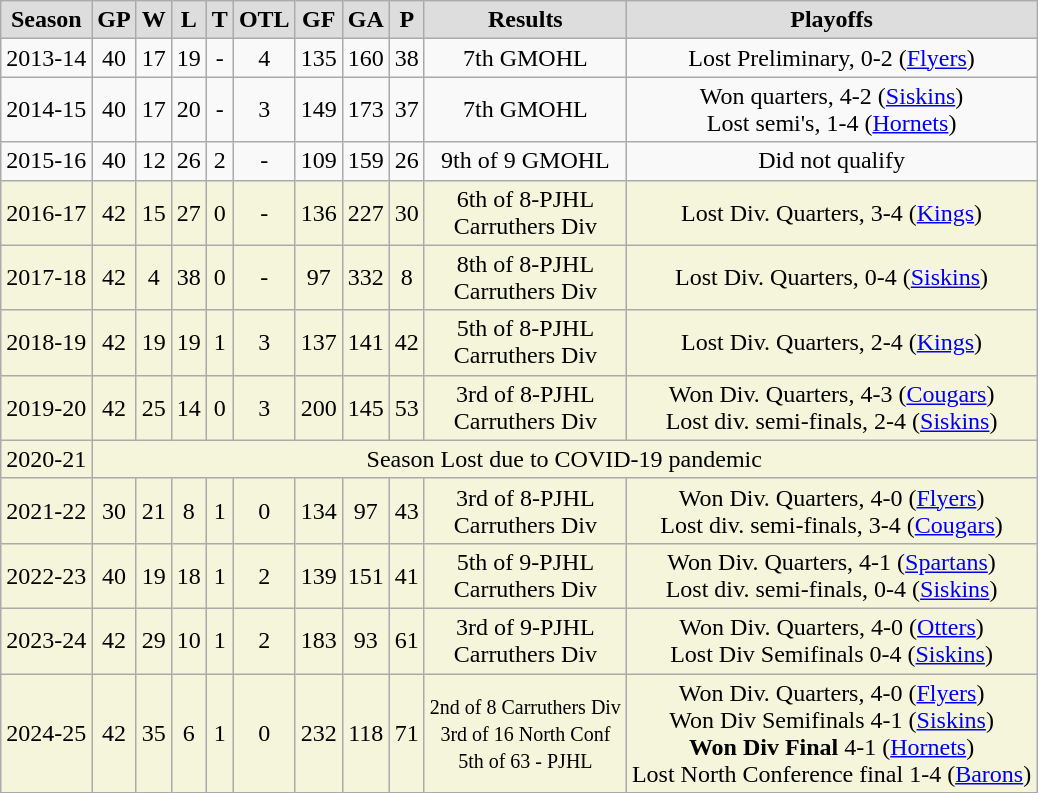<table class="wikitable">
<tr align="center"  bgcolor="#dddddd">
<td><strong>Season</strong></td>
<td><strong>GP</strong></td>
<td><strong>W</strong></td>
<td><strong>L</strong></td>
<td><strong>T</strong></td>
<td><strong>OTL</strong></td>
<td><strong>GF</strong></td>
<td><strong>GA</strong></td>
<td><strong>P</strong></td>
<td><strong>Results</strong></td>
<td><strong>Playoffs</strong></td>
</tr>
<tr align="center">
<td>2013-14</td>
<td>40</td>
<td>17</td>
<td>19</td>
<td>-</td>
<td>4</td>
<td>135</td>
<td>160</td>
<td>38</td>
<td>7th GMOHL</td>
<td>Lost Preliminary, 0-2 (<a href='#'>Flyers</a>)</td>
</tr>
<tr align="center">
<td>2014-15</td>
<td>40</td>
<td>17</td>
<td>20</td>
<td>-</td>
<td>3</td>
<td>149</td>
<td>173</td>
<td>37</td>
<td>7th GMOHL</td>
<td>Won quarters, 4-2 (<a href='#'>Siskins</a>)<br>Lost semi's, 1-4 (<a href='#'>Hornets</a>)</td>
</tr>
<tr align="center">
<td>2015-16</td>
<td>40</td>
<td>12</td>
<td>26</td>
<td>2</td>
<td>-</td>
<td>109</td>
<td>159</td>
<td>26</td>
<td>9th of 9 GMOHL</td>
<td>Did not qualify</td>
</tr>
<tr align="center" bgcolor="beige">
<td>2016-17</td>
<td>42</td>
<td>15</td>
<td>27</td>
<td>0</td>
<td>-</td>
<td>136</td>
<td>227</td>
<td>30</td>
<td>6th of 8-PJHL<br>Carruthers Div</td>
<td>Lost Div. Quarters, 3-4 (<a href='#'>Kings</a>)</td>
</tr>
<tr align="center" bgcolor="beige">
<td>2017-18</td>
<td>42</td>
<td>4</td>
<td>38</td>
<td>0</td>
<td>-</td>
<td>97</td>
<td>332</td>
<td>8</td>
<td>8th of 8-PJHL<br>Carruthers Div</td>
<td>Lost Div. Quarters, 0-4 (<a href='#'>Siskins</a>)</td>
</tr>
<tr align="center" bgcolor="beige">
<td>2018-19</td>
<td>42</td>
<td>19</td>
<td>19</td>
<td>1</td>
<td>3</td>
<td>137</td>
<td>141</td>
<td>42</td>
<td>5th of 8-PJHL<br>Carruthers Div</td>
<td>Lost Div. Quarters, 2-4 (<a href='#'>Kings</a>)</td>
</tr>
<tr align="center" bgcolor="beige">
<td>2019-20</td>
<td>42</td>
<td>25</td>
<td>14</td>
<td>0</td>
<td>3</td>
<td>200</td>
<td>145</td>
<td>53</td>
<td>3rd of 8-PJHL<br>Carruthers Div</td>
<td>Won Div. Quarters, 4-3 (<a href='#'>Cougars</a>)<br>Lost div. semi-finals, 2-4 (<a href='#'>Siskins</a>)</td>
</tr>
<tr align="center" bgcolor="beige">
<td>2020-21</td>
<td colspan="10">Season Lost due to COVID-19 pandemic</td>
</tr>
<tr align="center" bgcolor="beige">
<td>2021-22</td>
<td>30</td>
<td>21</td>
<td>8</td>
<td>1</td>
<td>0</td>
<td>134</td>
<td>97</td>
<td>43</td>
<td>3rd of 8-PJHL<br>Carruthers Div</td>
<td>Won Div. Quarters, 4-0 (<a href='#'>Flyers</a>)<br>Lost div. semi-finals, 3-4 (<a href='#'>Cougars</a>)</td>
</tr>
<tr align="center" bgcolor="beige">
<td>2022-23</td>
<td>40</td>
<td>19</td>
<td>18</td>
<td>1</td>
<td>2</td>
<td>139</td>
<td>151</td>
<td>41</td>
<td>5th of 9-PJHL<br>Carruthers Div</td>
<td>Won Div. Quarters, 4-1 (<a href='#'>Spartans</a>)<br>Lost div. semi-finals, 0-4 (<a href='#'>Siskins</a>)</td>
</tr>
<tr align="center" bgcolor="beige">
<td>2023-24</td>
<td>42</td>
<td>29</td>
<td>10</td>
<td>1</td>
<td>2</td>
<td>183</td>
<td>93</td>
<td>61</td>
<td>3rd of 9-PJHL<br>Carruthers Div</td>
<td>Won Div. Quarters, 4-0 (<a href='#'>Otters</a>)<br>Lost Div Semifinals 0-4 (<a href='#'>Siskins</a>)</td>
</tr>
<tr align="center" bgcolor="beige">
<td>2024-25</td>
<td>42</td>
<td>35</td>
<td>6</td>
<td>1</td>
<td>0</td>
<td>232</td>
<td>118</td>
<td>71</td>
<td><small>2nd of 8 Carruthers Div<br>3rd of 16 North Conf<br>5th of 63 - PJHL</small></td>
<td>Won Div. Quarters, 4-0 (<a href='#'>Flyers</a>)<br>Won Div Semifinals 4-1 (<a href='#'>Siskins</a>)<br><strong>Won Div Final</strong> 4-1 (<a href='#'>Hornets</a>)<br>Lost North Conference final 1-4 (<a href='#'>Barons</a>)</td>
</tr>
</table>
